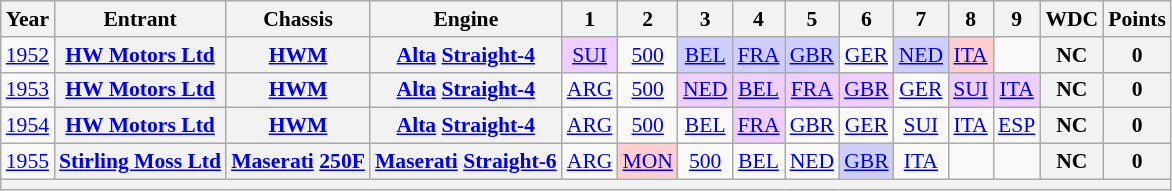<table class="wikitable" style="text-align:center; font-size:90%">
<tr>
<th>Year</th>
<th>Entrant</th>
<th>Chassis</th>
<th>Engine</th>
<th>1</th>
<th>2</th>
<th>3</th>
<th>4</th>
<th>5</th>
<th>6</th>
<th>7</th>
<th>8</th>
<th>9</th>
<th>WDC</th>
<th>Points</th>
</tr>
<tr>
<td><a href='#'>1952</a></td>
<th><a href='#'>HW Motors Ltd</a></th>
<th><a href='#'>HWM</a></th>
<th><a href='#'>Alta</a> <a href='#'>Straight-4</a></th>
<td style="background:#EFCFFF;"><a href='#'>SUI</a><br></td>
<td><a href='#'>500</a></td>
<td style="background:#CFCFFF;"><a href='#'>BEL</a><br></td>
<td style="background:#CFCFFF;"><a href='#'>FRA</a><br></td>
<td style="background:#CFCFFF;"><a href='#'>GBR</a><br></td>
<td><a href='#'>GER</a></td>
<td style="background:#CFCFFF;"><a href='#'>NED</a><br></td>
<td style="background:#FFCFCF;"><a href='#'>ITA</a><br></td>
<td></td>
<th>NC</th>
<th>0</th>
</tr>
<tr>
<td><a href='#'>1953</a></td>
<th><a href='#'>HW Motors Ltd</a></th>
<th><a href='#'>HWM</a></th>
<th><a href='#'>Alta</a> <a href='#'>Straight-4</a></th>
<td><a href='#'>ARG</a></td>
<td><a href='#'>500</a></td>
<td style="background:#EFCFFF;"><a href='#'>NED</a><br></td>
<td style="background:#EFCFFF;"><a href='#'>BEL</a><br></td>
<td style="background:#EFCFFF;"><a href='#'>FRA</a><br></td>
<td style="background:#EFCFFF;"><a href='#'>GBR</a><br></td>
<td><a href='#'>GER</a></td>
<td style="background:#EFCFFF;"><a href='#'>SUI</a><br></td>
<td style="background:#EFCFFF;"><a href='#'>ITA</a><br></td>
<th>NC</th>
<th>0</th>
</tr>
<tr>
<td><a href='#'>1954</a></td>
<th><a href='#'>HW Motors Ltd</a></th>
<th><a href='#'>HWM</a></th>
<th><a href='#'>Alta</a> <a href='#'>Straight-4</a></th>
<td><a href='#'>ARG</a></td>
<td><a href='#'>500</a></td>
<td><a href='#'>BEL</a></td>
<td style="background:#EFCFFF;"><a href='#'>FRA</a><br></td>
<td><a href='#'>GBR</a></td>
<td><a href='#'>GER</a></td>
<td><a href='#'>SUI</a></td>
<td><a href='#'>ITA</a></td>
<td><a href='#'>ESP</a></td>
<th>NC</th>
<th>0</th>
</tr>
<tr>
<td><a href='#'>1955</a></td>
<th><a href='#'>Stirling Moss Ltd</a></th>
<th><a href='#'>Maserati</a> <a href='#'>250F</a></th>
<th><a href='#'>Maserati</a> <a href='#'>Straight-6</a></th>
<td><a href='#'>ARG</a></td>
<td style="background:#FFCFCF;"><a href='#'>MON</a><br></td>
<td><a href='#'>500</a></td>
<td><a href='#'>BEL</a></td>
<td><a href='#'>NED</a></td>
<td style="background:#CFCFFF;"><a href='#'>GBR</a><br></td>
<td><a href='#'>ITA</a></td>
<td></td>
<td></td>
<th>NC</th>
<th>0</th>
</tr>
<tr>
<th colspan="15"></th>
</tr>
</table>
